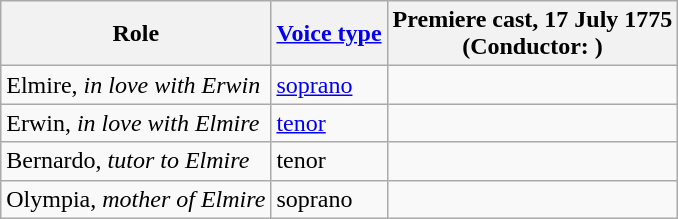<table class="wikitable">
<tr>
<th>Role</th>
<th><a href='#'>Voice type</a></th>
<th>Premiere cast, 17 July 1775<br>(Conductor: )</th>
</tr>
<tr>
<td>Elmire, <em>in love with Erwin</em></td>
<td><a href='#'>soprano</a></td>
<td></td>
</tr>
<tr>
<td>Erwin, <em>in love with Elmire</em></td>
<td><a href='#'>tenor</a></td>
<td></td>
</tr>
<tr>
<td>Bernardo, <em>tutor to Elmire</em></td>
<td>tenor</td>
<td></td>
</tr>
<tr>
<td>Olympia, <em>mother of Elmire</em></td>
<td>soprano</td>
<td></td>
</tr>
</table>
